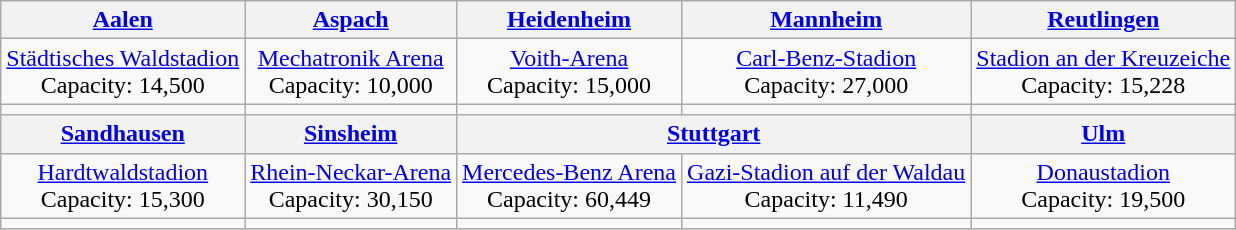<table class="wikitable" style="text-align:center">
<tr>
<th><a href='#'>Aalen</a></th>
<th><a href='#'>Aspach</a></th>
<th><a href='#'>Heidenheim</a></th>
<th><a href='#'>Mannheim</a></th>
<th><a href='#'>Reutlingen</a></th>
</tr>
<tr>
<td><a href='#'>Städtisches Waldstadion</a><br>Capacity: 14,500</td>
<td><a href='#'>Mechatronik Arena</a><br>Capacity: 10,000</td>
<td><a href='#'>Voith-Arena</a><br>Capacity: 15,000</td>
<td><a href='#'>Carl-Benz-Stadion</a><br>Capacity: 27,000</td>
<td><a href='#'>Stadion an der Kreuzeiche</a><br>Capacity: 15,228</td>
</tr>
<tr>
<td></td>
<td></td>
<td></td>
<td></td>
<td></td>
</tr>
<tr>
<th><a href='#'>Sandhausen</a></th>
<th><a href='#'>Sinsheim</a></th>
<th colspan="2"><a href='#'>Stuttgart</a></th>
<th><a href='#'>Ulm</a></th>
</tr>
<tr>
<td><a href='#'>Hardtwaldstadion</a><br>Capacity: 15,300</td>
<td><a href='#'>Rhein-Neckar-Arena</a><br>Capacity: 30,150</td>
<td><a href='#'>Mercedes-Benz Arena</a><br>Capacity: 60,449</td>
<td><a href='#'>Gazi-Stadion auf der Waldau</a><br>Capacity: 11,490</td>
<td><a href='#'>Donaustadion</a><br>Capacity: 19,500</td>
</tr>
<tr>
<td></td>
<td></td>
<td></td>
<td></td>
<td></td>
</tr>
</table>
